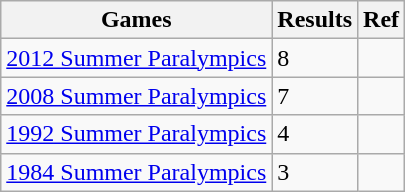<table class="wikitable">
<tr>
<th>Games</th>
<th>Results</th>
<th>Ref</th>
</tr>
<tr>
<td><a href='#'>2012 Summer Paralympics</a></td>
<td>8</td>
<td></td>
</tr>
<tr>
<td><a href='#'>2008 Summer Paralympics</a></td>
<td>7</td>
<td></td>
</tr>
<tr>
<td><a href='#'>1992 Summer Paralympics</a></td>
<td>4</td>
<td></td>
</tr>
<tr>
<td><a href='#'>1984 Summer Paralympics</a></td>
<td>3</td>
<td></td>
</tr>
</table>
